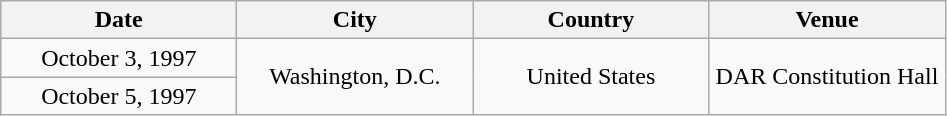<table class="wikitable" style="text-align:center;">
<tr>
<th width="150">Date</th>
<th width="150">City</th>
<th width="150">Country</th>
<th width="150">Venue</th>
</tr>
<tr>
<td>October 3, 1997</td>
<td rowspan=2>Washington, D.C.</td>
<td rowspan=2>United States</td>
<td rowspan=2>DAR Constitution Hall</td>
</tr>
<tr>
<td>October 5, 1997</td>
</tr>
</table>
